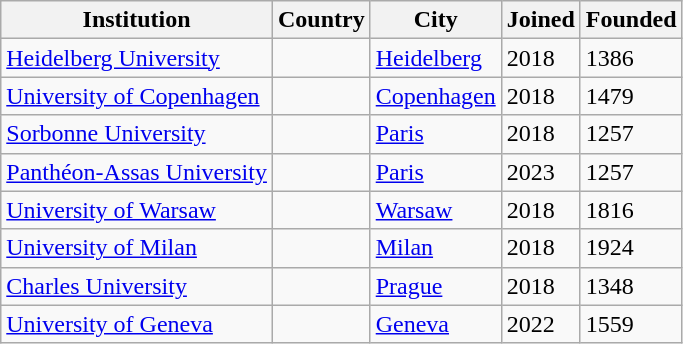<table class="wikitable sortable">
<tr>
<th>Institution</th>
<th>Country</th>
<th>City</th>
<th>Joined</th>
<th>Founded</th>
</tr>
<tr>
<td><a href='#'>Heidelberg University</a></td>
<td></td>
<td><a href='#'>Heidelberg</a></td>
<td>2018</td>
<td>1386</td>
</tr>
<tr>
<td><a href='#'>University of Copenhagen</a></td>
<td></td>
<td><a href='#'>Copenhagen</a></td>
<td>2018</td>
<td>1479</td>
</tr>
<tr>
<td><a href='#'>Sorbonne University</a></td>
<td></td>
<td><a href='#'>Paris</a></td>
<td>2018</td>
<td>1257</td>
</tr>
<tr>
<td><a href='#'>Panthéon-Assas University</a></td>
<td></td>
<td><a href='#'>Paris</a></td>
<td>2023</td>
<td>1257</td>
</tr>
<tr>
<td><a href='#'>University of Warsaw</a></td>
<td></td>
<td><a href='#'>Warsaw</a></td>
<td>2018</td>
<td>1816</td>
</tr>
<tr>
<td><a href='#'>University of Milan</a></td>
<td></td>
<td><a href='#'>Milan</a></td>
<td>2018</td>
<td>1924</td>
</tr>
<tr>
<td><a href='#'>Charles University</a></td>
<td></td>
<td><a href='#'>Prague</a></td>
<td>2018</td>
<td>1348</td>
</tr>
<tr>
<td><a href='#'>University of Geneva</a></td>
<td></td>
<td><a href='#'>Geneva</a></td>
<td>2022</td>
<td>1559</td>
</tr>
</table>
